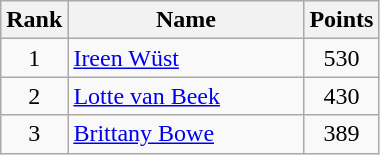<table class="wikitable" border="1">
<tr>
<th width=30>Rank</th>
<th width=150>Name</th>
<th width=25>Points</th>
</tr>
<tr align="center">
<td>1</td>
<td align="left"> <a href='#'>Ireen Wüst</a></td>
<td>530</td>
</tr>
<tr align="center">
<td>2</td>
<td align="left"> <a href='#'>Lotte van Beek</a></td>
<td>430</td>
</tr>
<tr align="center">
<td>3</td>
<td align="left"> <a href='#'>Brittany Bowe</a></td>
<td>389</td>
</tr>
</table>
